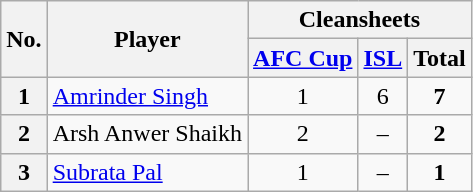<table class="wikitable">
<tr>
<th rowspan="2">No.</th>
<th rowspan="2">Player</th>
<th colspan="3">Cleansheets</th>
</tr>
<tr>
<th><a href='#'>AFC Cup</a></th>
<th><a href='#'>ISL</a></th>
<th>Total</th>
</tr>
<tr>
<th>1</th>
<td> <a href='#'>Amrinder Singh</a></td>
<td style="text-align:center">1</td>
<td style="text-align:center">6</td>
<td style="text-align:center"><strong>7</strong></td>
</tr>
<tr>
<th>2</th>
<td> Arsh Anwer Shaikh</td>
<td style="text-align:center">2</td>
<td style="text-align:center">–</td>
<td style="text-align:center"><strong>2</strong></td>
</tr>
<tr>
<th>3</th>
<td> <a href='#'>Subrata Pal</a></td>
<td style="text-align:center">1</td>
<td style="text-align:center">–</td>
<td style="text-align:center"><strong>1</strong></td>
</tr>
</table>
